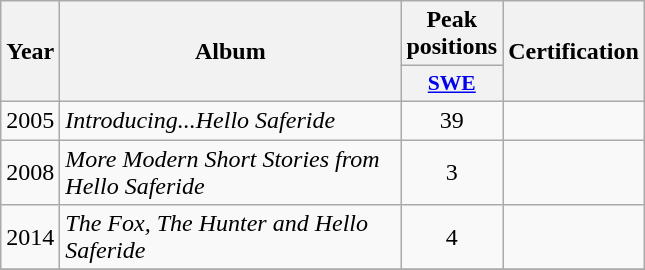<table class="wikitable">
<tr>
<th align="center" rowspan="2" width="10">Year</th>
<th align="center" rowspan="2" width="220">Album</th>
<th align="center" colspan="1" width="20">Peak positions</th>
<th align="center" rowspan="2" width="70">Certification</th>
</tr>
<tr>
<th scope="col" style="width:3em;font-size:90%;"><a href='#'>SWE</a><br></th>
</tr>
<tr>
<td style="text-align:center;">2005</td>
<td><em>Introducing...Hello Saferide</em></td>
<td style="text-align:center;">39</td>
<td style="text-align:center;"></td>
</tr>
<tr>
<td style="text-align:center;">2008</td>
<td><em>More Modern Short Stories from Hello Saferide</em></td>
<td style="text-align:center;">3</td>
<td style="text-align:center;"></td>
</tr>
<tr>
<td style="text-align:center;">2014</td>
<td><em>The Fox, The Hunter and Hello Saferide</em></td>
<td style="text-align:center;">4</td>
<td style="text-align:center;"></td>
</tr>
<tr>
</tr>
</table>
